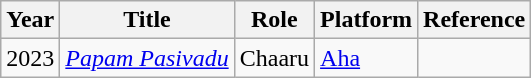<table class="wikitable">
<tr>
<th>Year</th>
<th>Title</th>
<th>Role</th>
<th>Platform</th>
<th>Reference</th>
</tr>
<tr>
<td>2023</td>
<td><em><a href='#'>Papam Pasivadu</a></em></td>
<td>Chaaru</td>
<td><a href='#'>Aha</a></td>
<td></td>
</tr>
</table>
